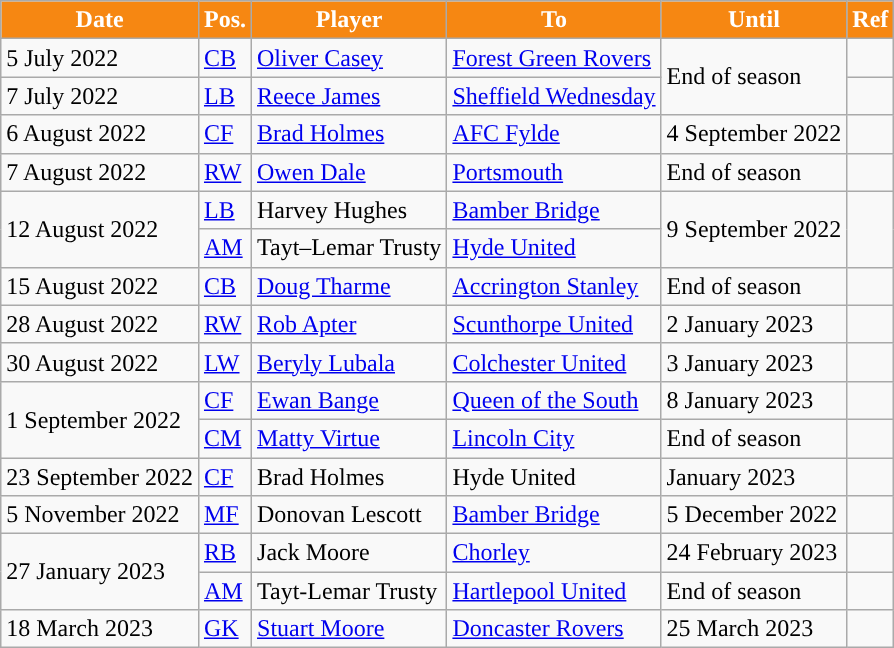<table class="wikitable plainrowheaders sortable">
<tr>
<th style="background:#F68712; color:#FFFFFF; ">Date</th>
<th style="background:#F68712; color:#FFFFFF; ">Pos.</th>
<th style="background:#F68712; color:#FFFFFF; ">Player</th>
<th style="background:#F68712; color:#FFFFFF; ">To</th>
<th style="background:#F68712; color:#FFFFFF; ">Until</th>
<th style="background:#F68712; color:#FFFFFF; ">Ref</th>
</tr>
<tr>
<td>5 July 2022</td>
<td><a href='#'>CB</a></td>
<td> <a href='#'>Oliver Casey</a></td>
<td><a href='#'>Forest Green Rovers</a></td>
<td rowspan="2">End of season</td>
<td></td>
</tr>
<tr>
<td>7 July 2022</td>
<td><a href='#'>LB</a></td>
<td> <a href='#'>Reece James</a></td>
<td><a href='#'>Sheffield Wednesday</a></td>
<td></td>
</tr>
<tr>
<td>6 August 2022</td>
<td><a href='#'>CF</a></td>
<td> <a href='#'>Brad Holmes</a></td>
<td><a href='#'>AFC Fylde</a></td>
<td>4 September 2022</td>
<td></td>
</tr>
<tr>
<td>7 August 2022</td>
<td><a href='#'>RW</a></td>
<td> <a href='#'>Owen Dale</a></td>
<td><a href='#'>Portsmouth</a></td>
<td>End of season</td>
<td></td>
</tr>
<tr>
<td rowspan="2">12 August 2022</td>
<td><a href='#'>LB</a></td>
<td> Harvey Hughes</td>
<td><a href='#'>Bamber Bridge</a></td>
<td rowspan="2">9 September 2022</td>
<td rowspan="2"></td>
</tr>
<tr>
<td><a href='#'>AM</a></td>
<td> Tayt–Lemar Trusty</td>
<td><a href='#'>Hyde United</a></td>
</tr>
<tr>
<td>15 August 2022</td>
<td><a href='#'>CB</a></td>
<td> <a href='#'>Doug Tharme</a></td>
<td><a href='#'>Accrington Stanley</a></td>
<td>End of season</td>
<td></td>
</tr>
<tr>
<td>28 August 2022</td>
<td><a href='#'>RW</a></td>
<td> <a href='#'>Rob Apter</a></td>
<td><a href='#'>Scunthorpe United</a></td>
<td>2 January 2023</td>
<td></td>
</tr>
<tr>
<td>30 August 2022</td>
<td><a href='#'>LW</a></td>
<td> <a href='#'>Beryly Lubala</a></td>
<td><a href='#'>Colchester United</a></td>
<td>3 January 2023</td>
<td></td>
</tr>
<tr>
<td rowspan="2">1 September 2022</td>
<td><a href='#'>CF</a></td>
<td> <a href='#'>Ewan Bange</a></td>
<td> <a href='#'>Queen of the South</a></td>
<td>8 January 2023</td>
<td></td>
</tr>
<tr>
<td><a href='#'>CM</a></td>
<td> <a href='#'>Matty Virtue</a></td>
<td><a href='#'>Lincoln City</a></td>
<td>End of season</td>
<td></td>
</tr>
<tr>
<td>23 September 2022</td>
<td><a href='#'>CF</a></td>
<td> Brad Holmes</td>
<td>Hyde United</td>
<td>January 2023</td>
<td></td>
</tr>
<tr>
<td>5 November 2022</td>
<td><a href='#'>MF</a></td>
<td> Donovan Lescott</td>
<td><a href='#'>Bamber Bridge</a></td>
<td>5 December 2022</td>
<td></td>
</tr>
<tr>
<td rowspan="2">27 January 2023</td>
<td><a href='#'>RB</a></td>
<td> Jack Moore</td>
<td><a href='#'>Chorley</a></td>
<td>24 February 2023</td>
<td></td>
</tr>
<tr>
<td><a href='#'>AM</a></td>
<td> Tayt-Lemar Trusty</td>
<td><a href='#'>Hartlepool United</a></td>
<td>End of season</td>
<td></td>
</tr>
<tr>
<td>18 March 2023</td>
<td><a href='#'>GK</a></td>
<td> <a href='#'>Stuart Moore</a></td>
<td><a href='#'>Doncaster Rovers</a></td>
<td>25 March 2023</td>
<td></td>
</tr>
</table>
